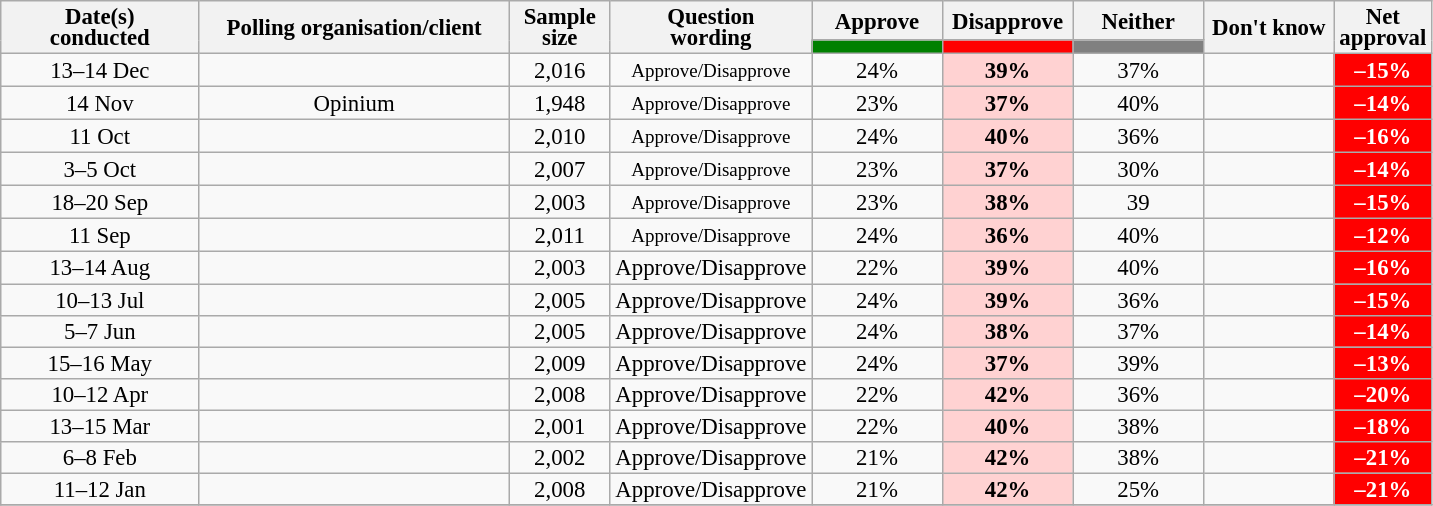<table class="wikitable collapsible sortable" style="text-align:center;font-size:95%;line-height:14px;">
<tr>
<th style="width:125px;" rowspan="2">Date(s)<br>conducted</th>
<th style="width:200px;" rowspan="2">Polling organisation/client</th>
<th style="width:60px;" rowspan="2">Sample size</th>
<th style="width:120px;" rowspan="2">Question<br>wording</th>
<th class="unsortable" style="width:80px;">Approve</th>
<th class="unsortable" style="width: 80px;">Disapprove</th>
<th class="unsortable" style="width:80px;">Neither</th>
<th class="unsortable" style="width:80px;" rowspan="2">Don't know</th>
<th class="unsortable" style="width:20px;" rowspan="2">Net approval</th>
</tr>
<tr>
<th class="unsortable" style="color:inherit;background:green;width:60px;"></th>
<th class="unsortable" style="color:inherit;background:red;width:60px;"></th>
<th class="unsortable" style="color:inherit;background:grey;width:60px;"></th>
</tr>
<tr>
<td>13–14 Dec</td>
<td></td>
<td>2,016</td>
<td><small>Approve/Disapprove</small></td>
<td>24%</td>
<td style="background:#FFD2D2"><strong>39%</strong></td>
<td>37%</td>
<td></td>
<td style="background:red;color:white;"><strong>–15%</strong></td>
</tr>
<tr>
<td>14 Nov</td>
<td>Opinium</td>
<td>1,948</td>
<td><small>Approve/Disapprove</small></td>
<td>23%</td>
<td style="background:#FFD2D2"><strong>37%</strong></td>
<td>40%</td>
<td></td>
<td style="background:red;color:white;"><strong>–14%</strong></td>
</tr>
<tr>
<td>11 Oct</td>
<td></td>
<td>2,010</td>
<td><small>Approve/Disapprove</small></td>
<td>24%</td>
<td style="background:#FFD2D2"><strong>40%</strong></td>
<td>36%</td>
<td></td>
<td style="background:red;color:white;"><strong>–16%</strong></td>
</tr>
<tr>
<td>3–5 Oct</td>
<td> </td>
<td>2,007</td>
<td><small>Approve/Disapprove</small></td>
<td>23%</td>
<td style="background:#FFD2D2"><strong>37%</strong></td>
<td>30%</td>
<td></td>
<td style="background:red;color:white;"><strong>–14%</strong></td>
</tr>
<tr>
<td>18–20 Sep</td>
<td> </td>
<td>2,003</td>
<td><small>Approve/Disapprove</small></td>
<td>23%</td>
<td style="background:#FFD2D2"><strong>38%</strong></td>
<td>39</td>
<td></td>
<td style="background:red;color:white;"><strong>–15%</strong></td>
</tr>
<tr>
<td>11 Sep</td>
<td></td>
<td>2,011</td>
<td><small>Approve/Disapprove</small></td>
<td>24%</td>
<td style="background:#FFD2D2"><strong>36%</strong></td>
<td>40%</td>
<td></td>
<td style="background:red;color:white;"><strong>–12%</strong></td>
</tr>
<tr>
<td>13–14 Aug</td>
<td></td>
<td>2,003</td>
<td>Approve/Disapprove</td>
<td>22%</td>
<td style="background:#FFD2D2"><strong>39%</strong></td>
<td>40%</td>
<td></td>
<td style="background:red;color:white;"><strong>–16%</strong></td>
</tr>
<tr>
<td>10–13 Jul</td>
<td></td>
<td>2,005</td>
<td>Approve/Disapprove</td>
<td>24%</td>
<td style="background:#FFD2D2"><strong>39%</strong></td>
<td>36%</td>
<td></td>
<td style="background:red;color:white;"><strong>–15%</strong></td>
</tr>
<tr>
<td>5–7 Jun</td>
<td></td>
<td>2,005</td>
<td>Approve/Disapprove</td>
<td>24%</td>
<td style="background:#FFD2D2"><strong>38%</strong></td>
<td>37%</td>
<td></td>
<td style="background:red;color:white;"><strong>–14%</strong></td>
</tr>
<tr>
<td>15–16 May</td>
<td></td>
<td>2,009</td>
<td>Approve/Disapprove</td>
<td>24%</td>
<td style="background:#FFD2D2"><strong>37%</strong></td>
<td>39%</td>
<td></td>
<td style="background:red;color:white;"><strong>–13%</strong></td>
</tr>
<tr>
<td>10–12 Apr</td>
<td></td>
<td>2,008</td>
<td>Approve/Disapprove</td>
<td>22%</td>
<td style="background:#FFD2D2"><strong>42%</strong></td>
<td>36%</td>
<td></td>
<td style="background:red;color:white;"><strong>–20%</strong></td>
</tr>
<tr>
<td>13–15 Mar</td>
<td></td>
<td>2,001</td>
<td>Approve/Disapprove</td>
<td>22%</td>
<td style="background:#FFD2D2"><strong>40%</strong></td>
<td>38%</td>
<td></td>
<td style="background:red;color:white;"><strong>–18%</strong></td>
</tr>
<tr>
<td>6–8 Feb</td>
<td></td>
<td>2,002</td>
<td>Approve/Disapprove</td>
<td>21%</td>
<td style="background:#FFD2D2"><strong>42%</strong></td>
<td>38%</td>
<td></td>
<td style="background:red;color:white;"><strong>–21%</strong></td>
</tr>
<tr>
<td>11–12 Jan</td>
<td> </td>
<td>2,008</td>
<td>Approve/Disapprove</td>
<td>21%</td>
<td style="background:#FFD2D2"><strong>42%</strong></td>
<td>25%</td>
<td></td>
<td style="background:red;color:white;"><strong>–21%</strong></td>
</tr>
<tr>
</tr>
</table>
